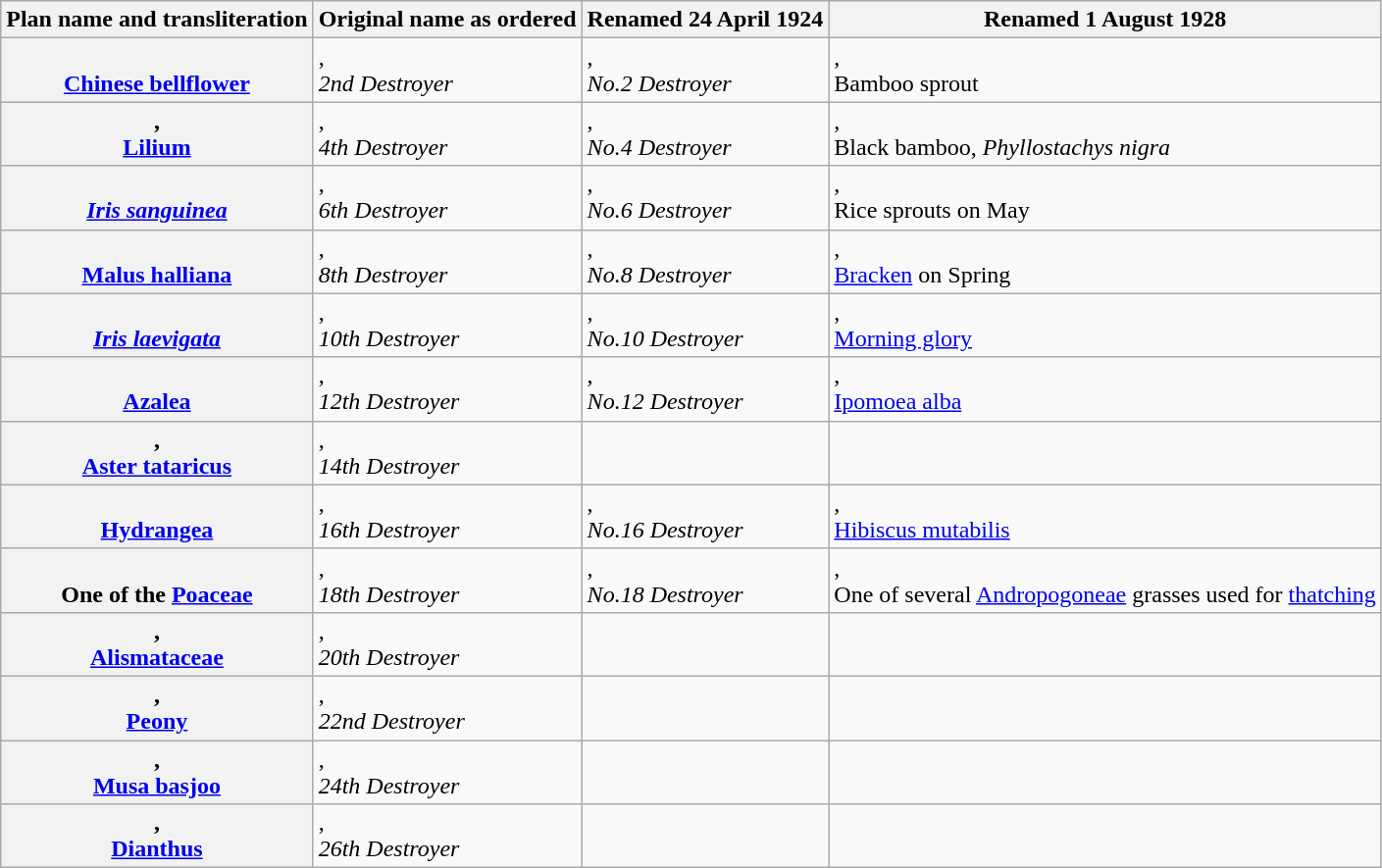<table class="wikitable plainrowheaders">
<tr>
<th scope="col">Plan name and transliteration</th>
<th scope="col">Original name as ordered</th>
<th scope="col">Renamed 24 April 1924</th>
<th scope="col">Renamed 1 August 1928</th>
</tr>
<tr>
<th scope="row"><br><a href='#'>Chinese bellflower</a></th>
<td>,<br><em>2nd Destroyer</em></td>
<td>,<br><em>No.2 Destroyer</em></td>
<td>,<br>Bamboo sprout</td>
</tr>
<tr>
<th scope="row">,<br><a href='#'>Lilium</a></th>
<td>,<br><em>4th Destroyer</em></td>
<td>,<br><em>No.4 Destroyer</em></td>
<td>,<br>Black bamboo, <em>Phyllostachys nigra</em></td>
</tr>
<tr>
<th scope="row"><br><em><a href='#'>Iris sanguinea</a></em></th>
<td>,<br><em>6th Destroyer</em></td>
<td>,<br><em>No.6 Destroyer</em></td>
<td>,<br>Rice sprouts on May</td>
</tr>
<tr>
<th scope="row"><br><a href='#'>Malus halliana</a></th>
<td>,<br><em>8th Destroyer</em></td>
<td>,<br><em>No.8 Destroyer</em></td>
<td>,<br><a href='#'>Bracken</a> on Spring</td>
</tr>
<tr>
<th scope="row"><br><em><a href='#'>Iris laevigata</a></em></th>
<td>,<br><em>10th Destroyer</em></td>
<td>,<br><em>No.10 Destroyer</em></td>
<td>,<br><a href='#'>Morning glory</a></td>
</tr>
<tr>
<th scope="row"><br><a href='#'>Azalea</a></th>
<td>,<br><em>12th Destroyer</em></td>
<td>,<br><em>No.12 Destroyer</em></td>
<td>,<br><a href='#'>Ipomoea alba</a></td>
</tr>
<tr>
<th scope="row">,<br><a href='#'>Aster tataricus</a></th>
<td>,<br><em>14th Destroyer</em></td>
<td></td>
<td></td>
</tr>
<tr>
<th scope="row"><br><a href='#'>Hydrangea</a></th>
<td>,<br><em>16th Destroyer</em></td>
<td>,<br><em>No.16 Destroyer</em></td>
<td>,<br><a href='#'>Hibiscus mutabilis</a></td>
</tr>
<tr>
<th scope="row"><br>One of the <a href='#'>Poaceae</a></th>
<td>,<br><em>18th Destroyer</em></td>
<td>,<br><em>No.18 Destroyer</em></td>
<td>,<br>One of several <a href='#'>Andropogoneae</a> grasses used for <a href='#'>thatching</a></td>
</tr>
<tr>
<th scope="row">,<br><a href='#'>Alismataceae</a></th>
<td>,<br><em>20th Destroyer</em></td>
<td></td>
<td></td>
</tr>
<tr>
<th scope="row">,<br><a href='#'>Peony</a></th>
<td>,<br><em>22nd Destroyer</em></td>
<td></td>
<td></td>
</tr>
<tr>
<th scope="row">,<br><a href='#'>Musa basjoo</a></th>
<td>,<br><em>24th Destroyer</em></td>
<td></td>
<td></td>
</tr>
<tr>
<th scope="row">,<br><a href='#'>Dianthus</a></th>
<td>,<br><em>26th Destroyer</em></td>
<td></td>
<td></td>
</tr>
</table>
